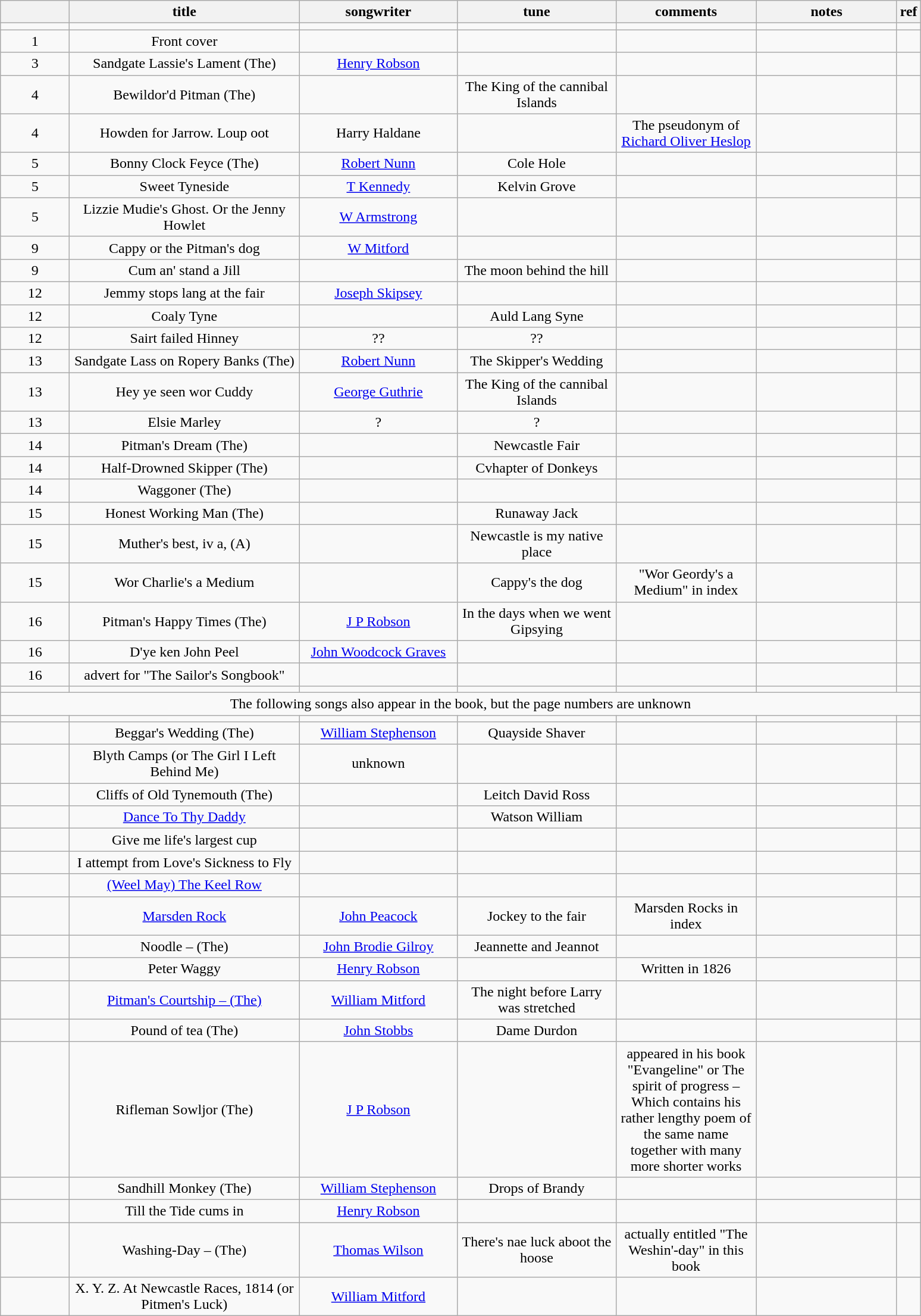<table class="wikitable" style="text-align:center;">
<tr>
<th width=70 abbr="page"></th>
<th width=250 abbr="title of song">title</th>
<th width=170 abbr="author">songwriter</th>
<th width=170 abbr="tune/air">tune</th>
<th width=150abbr="brief description">comments</th>
<th width=150abbr="notes">notes</th>
<th width=15 abbr="reference">ref</th>
</tr>
<tr>
<td></td>
<td></td>
<td></td>
<td></td>
<td></td>
<td></td>
<td></td>
</tr>
<tr>
<td>1</td>
<td>Front cover</td>
<td></td>
<td></td>
<td></td>
<td></td>
<td></td>
</tr>
<tr>
<td>3</td>
<td>Sandgate Lassie's Lament (The)</td>
<td><a href='#'>Henry Robson</a></td>
<td></td>
<td></td>
<td></td>
<td></td>
</tr>
<tr>
<td>4</td>
<td>Bewildor'd Pitman (The)</td>
<td></td>
<td>The King of the cannibal Islands</td>
<td></td>
<td></td>
<td></td>
</tr>
<tr>
<td>4</td>
<td>Howden for Jarrow. Loup oot</td>
<td>Harry Haldane</td>
<td></td>
<td>The pseudonym of <a href='#'>Richard Oliver Heslop</a></td>
<td></td>
<td></td>
</tr>
<tr>
<td>5</td>
<td>Bonny Clock Feyce (The)</td>
<td><a href='#'>Robert Nunn</a></td>
<td>Cole Hole</td>
<td></td>
<td></td>
<td></td>
</tr>
<tr>
<td>5</td>
<td>Sweet Tyneside</td>
<td><a href='#'>T Kennedy</a></td>
<td>Kelvin Grove</td>
<td></td>
<td></td>
<td></td>
</tr>
<tr>
<td>5</td>
<td>Lizzie Mudie's Ghost. Or the Jenny Howlet</td>
<td><a href='#'>W Armstrong</a></td>
<td></td>
<td></td>
<td></td>
<td></td>
</tr>
<tr>
<td>9</td>
<td>Cappy or the Pitman's dog</td>
<td><a href='#'>W Mitford</a></td>
<td></td>
<td></td>
<td></td>
<td></td>
</tr>
<tr>
<td>9</td>
<td>Cum an' stand a Jill</td>
<td></td>
<td>The moon behind the hill</td>
<td></td>
<td></td>
<td></td>
</tr>
<tr>
<td>12</td>
<td>Jemmy stops lang at the fair</td>
<td><a href='#'>Joseph Skipsey</a></td>
<td></td>
<td></td>
<td></td>
<td></td>
</tr>
<tr>
<td>12</td>
<td>Coaly Tyne</td>
<td></td>
<td>Auld Lang Syne</td>
<td></td>
<td></td>
<td></td>
</tr>
<tr>
<td>12</td>
<td>Sairt failed Hinney</td>
<td>??</td>
<td>??</td>
<td></td>
<td></td>
<td></td>
</tr>
<tr>
<td>13</td>
<td>Sandgate Lass on Ropery Banks (The)</td>
<td><a href='#'>Robert Nunn</a></td>
<td>The Skipper's Wedding</td>
<td></td>
<td></td>
<td></td>
</tr>
<tr>
<td>13</td>
<td>Hey ye seen wor Cuddy</td>
<td><a href='#'>George Guthrie</a></td>
<td>The King of the cannibal Islands</td>
<td></td>
<td></td>
<td></td>
</tr>
<tr>
<td>13</td>
<td>Elsie Marley</td>
<td>?</td>
<td>?</td>
<td></td>
<td></td>
<td></td>
</tr>
<tr>
<td>14</td>
<td>Pitman's Dream (The)</td>
<td></td>
<td>Newcastle Fair</td>
<td></td>
<td></td>
<td></td>
</tr>
<tr>
<td>14</td>
<td>Half-Drowned Skipper (The)</td>
<td></td>
<td>Cvhapter of Donkeys</td>
<td></td>
<td></td>
<td></td>
</tr>
<tr>
<td>14</td>
<td>Waggoner (The)</td>
<td></td>
<td></td>
<td></td>
<td></td>
<td></td>
</tr>
<tr>
<td>15</td>
<td>Honest Working Man (The)</td>
<td></td>
<td>Runaway Jack</td>
<td></td>
<td></td>
<td></td>
</tr>
<tr>
<td>15</td>
<td>Muther's best, iv a, (A)</td>
<td></td>
<td>Newcastle is my native place</td>
<td></td>
<td></td>
<td></td>
</tr>
<tr>
<td>15</td>
<td>Wor Charlie's a Medium</td>
<td></td>
<td>Cappy's the dog</td>
<td>"Wor Geordy's a Medium" in index</td>
<td></td>
<td></td>
</tr>
<tr>
<td>16</td>
<td>Pitman's Happy Times (The)</td>
<td><a href='#'>J P Robson</a></td>
<td>In the days when we went Gipsying</td>
<td></td>
<td></td>
<td></td>
</tr>
<tr>
<td>16</td>
<td>D'ye ken John Peel</td>
<td><a href='#'>John Woodcock Graves</a></td>
<td></td>
<td></td>
<td></td>
<td></td>
</tr>
<tr>
<td>16</td>
<td>advert for "The Sailor's Songbook"</td>
<td></td>
<td></td>
<td></td>
<td></td>
<td></td>
</tr>
<tr>
<td></td>
<td></td>
<td></td>
<td></td>
<td></td>
<td></td>
<td></td>
</tr>
<tr>
<td colspan=16 abbr="Comment">The following songs also appear in the book, but the page numbers are unknown</td>
</tr>
<tr>
<td></td>
<td></td>
<td></td>
<td></td>
<td></td>
<td></td>
<td></td>
</tr>
<tr>
<td></td>
<td>Beggar's Wedding (The)</td>
<td><a href='#'>William Stephenson</a></td>
<td>Quayside Shaver</td>
<td></td>
<td></td>
<td></td>
</tr>
<tr>
<td></td>
<td>Blyth Camps (or The Girl I Left Behind Me)</td>
<td>unknown</td>
<td></td>
<td></td>
<td></td>
<td></td>
</tr>
<tr>
<td></td>
<td>Cliffs of Old Tynemouth (The)</td>
<td></td>
<td>Leitch David Ross</td>
<td></td>
<td></td>
<td></td>
</tr>
<tr>
<td></td>
<td><a href='#'>Dance To Thy Daddy</a></td>
<td></td>
<td>Watson William</td>
<td></td>
<td></td>
<td></td>
</tr>
<tr>
<td></td>
<td>Give me life's largest cup</td>
<td></td>
<td></td>
<td></td>
<td></td>
<td></td>
</tr>
<tr>
<td></td>
<td>I attempt from Love's Sickness to Fly</td>
<td></td>
<td></td>
<td></td>
<td></td>
<td></td>
</tr>
<tr>
<td></td>
<td><a href='#'>(Weel May) The Keel Row</a></td>
<td></td>
<td></td>
<td></td>
<td></td>
<td></td>
</tr>
<tr>
<td></td>
<td><a href='#'>Marsden Rock</a></td>
<td><a href='#'>John Peacock</a></td>
<td>Jockey to the fair</td>
<td>Marsden Rocks in index</td>
<td></td>
<td></td>
</tr>
<tr>
<td></td>
<td>Noodle – (The)</td>
<td><a href='#'>John Brodie Gilroy</a></td>
<td>Jeannette and Jeannot</td>
<td></td>
<td></td>
<td></td>
</tr>
<tr>
<td></td>
<td>Peter Waggy</td>
<td><a href='#'>Henry Robson</a></td>
<td></td>
<td>Written in 1826</td>
<td></td>
<td></td>
</tr>
<tr>
<td></td>
<td><a href='#'>Pitman's Courtship – (The)</a></td>
<td><a href='#'>William Mitford</a></td>
<td>The night before Larry was stretched</td>
<td></td>
<td></td>
<td></td>
</tr>
<tr>
<td></td>
<td>Pound of tea (The)</td>
<td><a href='#'>John Stobbs</a></td>
<td>Dame Durdon</td>
<td></td>
<td></td>
<td></td>
</tr>
<tr>
<td></td>
<td>Rifleman Sowljor (The)</td>
<td><a href='#'>J P Robson</a></td>
<td></td>
<td>appeared in his book "Evangeline" or The spirit of progress – Which contains his rather lengthy poem of the same name together with many more shorter works</td>
<td></td>
<td></td>
</tr>
<tr>
<td></td>
<td>Sandhill Monkey (The)</td>
<td><a href='#'>William Stephenson</a></td>
<td>Drops of Brandy</td>
<td></td>
<td></td>
<td></td>
</tr>
<tr>
<td></td>
<td>Till the Tide cums in</td>
<td><a href='#'>Henry Robson</a></td>
<td></td>
<td></td>
<td></td>
<td></td>
</tr>
<tr>
<td></td>
<td>Washing-Day – (The)</td>
<td><a href='#'>Thomas Wilson</a></td>
<td>There's nae luck aboot the hoose</td>
<td>actually entitled "The Weshin'-day" in this book</td>
<td></td>
<td></td>
</tr>
<tr>
<td></td>
<td>X. Y. Z. At Newcastle Races, 1814 (or Pitmen's Luck)</td>
<td><a href='#'>William Mitford</a></td>
<td></td>
<td></td>
<td></td>
<td></td>
</tr>
</table>
